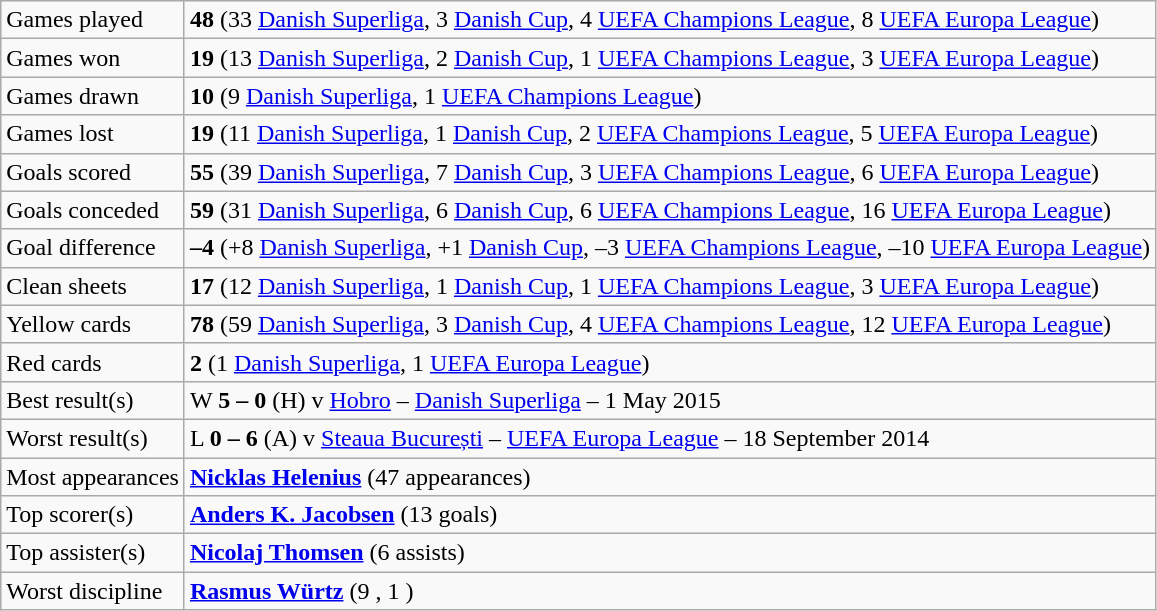<table class="wikitable">
<tr>
<td>Games played</td>
<td><strong>48</strong> (33 <a href='#'>Danish Superliga</a>, 3 <a href='#'>Danish Cup</a>, 4 <a href='#'>UEFA Champions League</a>, 8 <a href='#'>UEFA Europa League</a>)</td>
</tr>
<tr>
<td>Games won</td>
<td><strong>19</strong> (13 <a href='#'>Danish Superliga</a>, 2 <a href='#'>Danish Cup</a>, 1 <a href='#'>UEFA Champions League</a>, 3 <a href='#'>UEFA Europa League</a>)</td>
</tr>
<tr>
<td>Games drawn</td>
<td><strong>10</strong> (9 <a href='#'>Danish Superliga</a>, 1 <a href='#'>UEFA Champions League</a>)</td>
</tr>
<tr>
<td>Games lost</td>
<td><strong>19</strong> (11 <a href='#'>Danish Superliga</a>, 1 <a href='#'>Danish Cup</a>, 2 <a href='#'>UEFA Champions League</a>, 5 <a href='#'>UEFA Europa League</a>)</td>
</tr>
<tr>
<td>Goals scored</td>
<td><strong>55</strong> (39 <a href='#'>Danish Superliga</a>, 7 <a href='#'>Danish Cup</a>, 3 <a href='#'>UEFA Champions League</a>, 6 <a href='#'>UEFA Europa League</a>)</td>
</tr>
<tr>
<td>Goals conceded</td>
<td><strong>59</strong> (31 <a href='#'>Danish Superliga</a>, 6 <a href='#'>Danish Cup</a>, 6 <a href='#'>UEFA Champions League</a>, 16 <a href='#'>UEFA Europa League</a>)</td>
</tr>
<tr>
<td>Goal difference</td>
<td><strong>–4</strong> (+8 <a href='#'>Danish Superliga</a>, +1 <a href='#'>Danish Cup</a>, –3 <a href='#'>UEFA Champions League</a>, –10 <a href='#'>UEFA Europa League</a>)</td>
</tr>
<tr>
<td>Clean sheets</td>
<td><strong>17</strong> (12 <a href='#'>Danish Superliga</a>, 1 <a href='#'>Danish Cup</a>, 1 <a href='#'>UEFA Champions League</a>, 3 <a href='#'>UEFA Europa League</a>)</td>
</tr>
<tr>
<td>Yellow cards</td>
<td><strong>78</strong> (59 <a href='#'>Danish Superliga</a>, 3 <a href='#'>Danish Cup</a>, 4 <a href='#'>UEFA Champions League</a>, 12 <a href='#'>UEFA Europa League</a>)</td>
</tr>
<tr>
<td>Red cards</td>
<td><strong>2</strong> (1 <a href='#'>Danish Superliga</a>, 1 <a href='#'>UEFA Europa League</a>)</td>
</tr>
<tr>
<td>Best result(s)</td>
<td>W <strong>5 – 0</strong> (H) v <a href='#'>Hobro</a> – <a href='#'>Danish Superliga</a> – 1 May 2015</td>
</tr>
<tr>
<td>Worst result(s)</td>
<td>L <strong>0 – 6</strong> (A) v <a href='#'>Steaua București</a> – <a href='#'>UEFA Europa League</a> – 18 September 2014</td>
</tr>
<tr>
<td>Most appearances</td>
<td><strong><a href='#'>Nicklas Helenius</a></strong> (47 appearances)</td>
</tr>
<tr>
<td>Top scorer(s)</td>
<td><strong><a href='#'>Anders K. Jacobsen</a></strong> (13 goals)</td>
</tr>
<tr>
<td>Top assister(s)</td>
<td><strong><a href='#'>Nicolaj Thomsen</a></strong> (6 assists)</td>
</tr>
<tr>
<td>Worst discipline</td>
<td><strong><a href='#'>Rasmus Würtz</a></strong> (9 , 1 )</td>
</tr>
</table>
